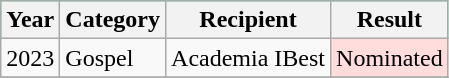<table class="wikitable">
<tr align="center" bgcolor="#00ff7f">
<th>Year</th>
<th>Category</th>
<th>Recipient</th>
<th>Result</th>
</tr>
<tr>
<td>2023</td>
<td>Gospel</td>
<td>Academia IBest</td>
<td style="background: #ffdddd" align="center" class="table-yes2">Nominated<br></td>
</tr>
<tr>
</tr>
</table>
